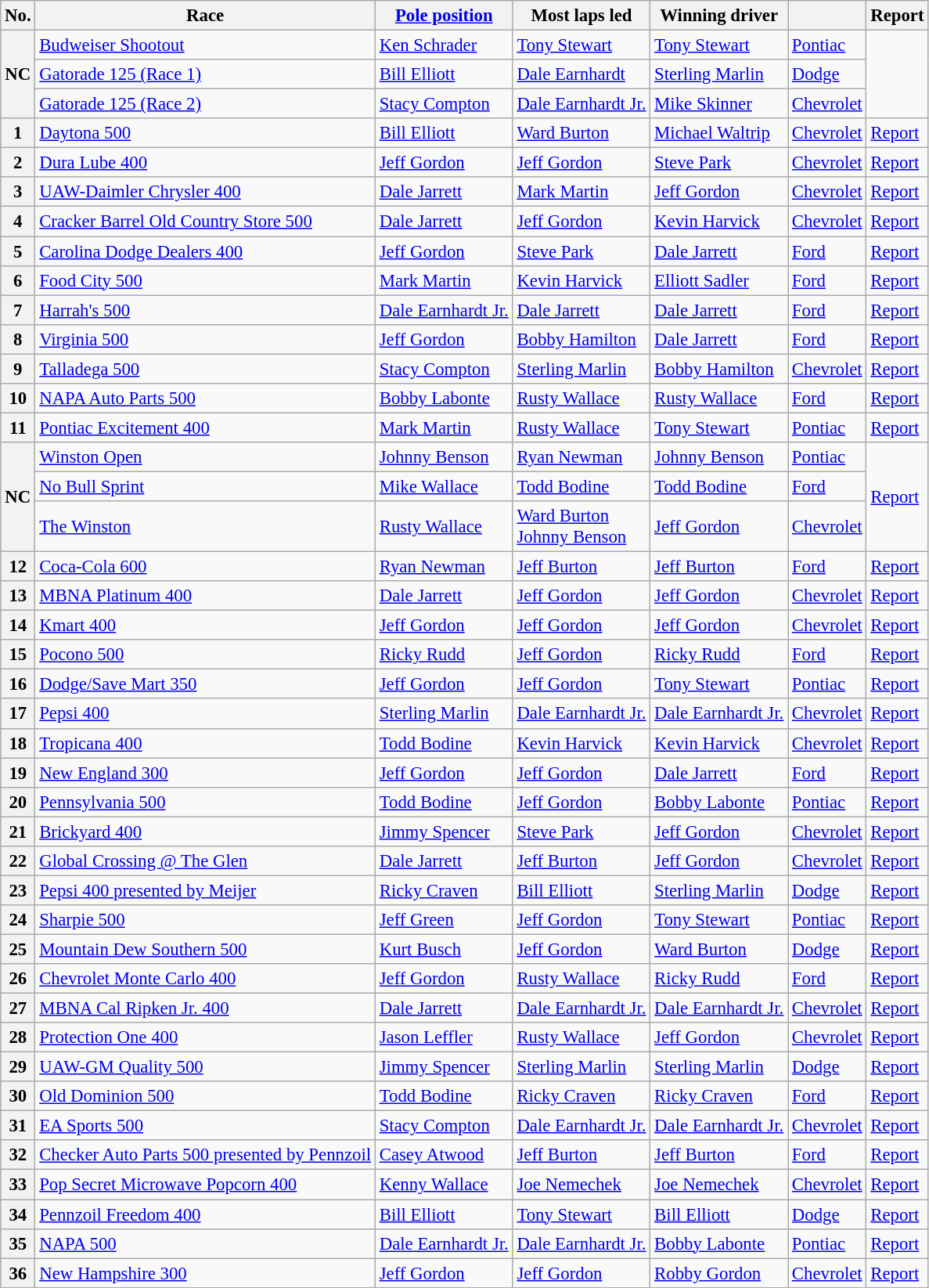<table class="wikitable" style="font-size:95%">
<tr>
<th>No.</th>
<th>Race</th>
<th><a href='#'>Pole position</a></th>
<th>Most laps led</th>
<th>Winning driver</th>
<th></th>
<th>Report</th>
</tr>
<tr>
<th rowspan=3><strong>NC</strong></th>
<td><a href='#'>Budweiser Shootout</a></td>
<td><a href='#'>Ken Schrader</a></td>
<td><a href='#'>Tony Stewart</a></td>
<td><a href='#'>Tony Stewart</a></td>
<td><a href='#'>Pontiac</a></td>
</tr>
<tr>
<td><a href='#'>Gatorade 125 (Race 1)</a></td>
<td><a href='#'>Bill Elliott</a></td>
<td><a href='#'>Dale Earnhardt</a></td>
<td><a href='#'>Sterling Marlin</a></td>
<td><a href='#'>Dodge</a></td>
</tr>
<tr>
<td><a href='#'>Gatorade 125 (Race 2)</a></td>
<td><a href='#'>Stacy Compton</a></td>
<td><a href='#'>Dale Earnhardt Jr.</a></td>
<td><a href='#'>Mike Skinner</a></td>
<td><a href='#'>Chevrolet</a></td>
</tr>
<tr>
<th>1</th>
<td><a href='#'>Daytona 500</a></td>
<td><a href='#'>Bill Elliott</a></td>
<td><a href='#'>Ward Burton</a></td>
<td><a href='#'>Michael Waltrip</a></td>
<td><a href='#'>Chevrolet</a></td>
<td><a href='#'>Report</a></td>
</tr>
<tr>
<th>2</th>
<td><a href='#'>Dura Lube 400</a></td>
<td><a href='#'>Jeff Gordon</a></td>
<td><a href='#'>Jeff Gordon</a></td>
<td><a href='#'>Steve Park</a></td>
<td><a href='#'>Chevrolet</a></td>
<td><a href='#'>Report</a></td>
</tr>
<tr>
<th>3</th>
<td><a href='#'>UAW-Daimler Chrysler 400</a></td>
<td><a href='#'>Dale Jarrett</a></td>
<td><a href='#'>Mark Martin</a></td>
<td><a href='#'>Jeff Gordon</a></td>
<td><a href='#'>Chevrolet</a></td>
<td><a href='#'>Report</a></td>
</tr>
<tr>
<th>4</th>
<td><a href='#'>Cracker Barrel Old Country Store 500</a></td>
<td><a href='#'>Dale Jarrett</a></td>
<td><a href='#'>Jeff Gordon</a></td>
<td><a href='#'>Kevin Harvick</a></td>
<td><a href='#'>Chevrolet</a></td>
<td><a href='#'>Report</a></td>
</tr>
<tr>
<th>5</th>
<td><a href='#'>Carolina Dodge Dealers 400</a></td>
<td><a href='#'>Jeff Gordon</a></td>
<td><a href='#'>Steve Park</a></td>
<td><a href='#'>Dale Jarrett</a></td>
<td><a href='#'>Ford</a></td>
<td><a href='#'>Report</a></td>
</tr>
<tr>
<th>6</th>
<td><a href='#'>Food City 500</a></td>
<td><a href='#'>Mark Martin</a></td>
<td><a href='#'>Kevin Harvick</a></td>
<td><a href='#'>Elliott Sadler</a></td>
<td><a href='#'>Ford</a></td>
<td><a href='#'>Report</a></td>
</tr>
<tr>
<th>7</th>
<td><a href='#'>Harrah's 500</a></td>
<td><a href='#'>Dale Earnhardt Jr.</a></td>
<td><a href='#'>Dale Jarrett</a></td>
<td><a href='#'>Dale Jarrett</a></td>
<td><a href='#'>Ford</a></td>
<td><a href='#'>Report</a></td>
</tr>
<tr>
<th>8</th>
<td><a href='#'>Virginia 500</a></td>
<td><a href='#'>Jeff Gordon</a></td>
<td><a href='#'>Bobby Hamilton</a></td>
<td><a href='#'>Dale Jarrett</a></td>
<td><a href='#'>Ford</a></td>
<td><a href='#'>Report</a></td>
</tr>
<tr>
<th>9</th>
<td><a href='#'>Talladega 500</a></td>
<td><a href='#'>Stacy Compton</a></td>
<td><a href='#'>Sterling Marlin</a></td>
<td><a href='#'>Bobby Hamilton</a></td>
<td><a href='#'>Chevrolet</a></td>
<td><a href='#'>Report</a></td>
</tr>
<tr>
<th>10</th>
<td><a href='#'>NAPA Auto Parts 500</a></td>
<td><a href='#'>Bobby Labonte</a></td>
<td><a href='#'>Rusty Wallace</a></td>
<td><a href='#'>Rusty Wallace</a></td>
<td><a href='#'>Ford</a></td>
<td><a href='#'>Report</a></td>
</tr>
<tr>
<th>11</th>
<td><a href='#'>Pontiac Excitement 400</a></td>
<td><a href='#'>Mark Martin</a></td>
<td><a href='#'>Rusty Wallace</a></td>
<td><a href='#'>Tony Stewart</a></td>
<td><a href='#'>Pontiac</a></td>
<td><a href='#'>Report</a></td>
</tr>
<tr>
<th rowspan=3><strong>NC</strong></th>
<td><a href='#'>Winston Open</a></td>
<td><a href='#'>Johnny Benson</a></td>
<td><a href='#'>Ryan Newman</a></td>
<td><a href='#'>Johnny Benson</a></td>
<td><a href='#'>Pontiac</a></td>
<td rowspan="3"><a href='#'>Report</a></td>
</tr>
<tr>
<td><a href='#'>No Bull Sprint</a></td>
<td><a href='#'>Mike Wallace</a></td>
<td><a href='#'>Todd Bodine</a></td>
<td><a href='#'>Todd Bodine</a></td>
<td><a href='#'>Ford</a></td>
</tr>
<tr>
<td><a href='#'>The Winston</a></td>
<td><a href='#'>Rusty Wallace</a></td>
<td><a href='#'>Ward Burton</a> <br> <a href='#'>Johnny Benson</a></td>
<td><a href='#'>Jeff Gordon</a></td>
<td><a href='#'>Chevrolet</a></td>
</tr>
<tr>
<th>12</th>
<td><a href='#'>Coca-Cola 600</a></td>
<td><a href='#'>Ryan Newman</a></td>
<td><a href='#'>Jeff Burton</a></td>
<td><a href='#'>Jeff Burton</a></td>
<td><a href='#'>Ford</a></td>
<td><a href='#'>Report</a></td>
</tr>
<tr>
<th>13</th>
<td><a href='#'>MBNA Platinum 400</a></td>
<td><a href='#'>Dale Jarrett</a></td>
<td><a href='#'>Jeff Gordon</a></td>
<td><a href='#'>Jeff Gordon</a></td>
<td><a href='#'>Chevrolet</a></td>
<td><a href='#'>Report</a></td>
</tr>
<tr>
<th>14</th>
<td><a href='#'>Kmart 400</a></td>
<td><a href='#'>Jeff Gordon</a></td>
<td><a href='#'>Jeff Gordon</a></td>
<td><a href='#'>Jeff Gordon</a></td>
<td><a href='#'>Chevrolet</a></td>
<td><a href='#'>Report</a></td>
</tr>
<tr>
<th>15</th>
<td><a href='#'>Pocono 500</a></td>
<td><a href='#'>Ricky Rudd</a></td>
<td><a href='#'>Jeff Gordon</a></td>
<td><a href='#'>Ricky Rudd</a></td>
<td><a href='#'>Ford</a></td>
<td><a href='#'>Report</a></td>
</tr>
<tr>
<th>16</th>
<td><a href='#'>Dodge/Save Mart 350</a></td>
<td><a href='#'>Jeff Gordon</a></td>
<td><a href='#'>Jeff Gordon</a></td>
<td><a href='#'>Tony Stewart</a></td>
<td><a href='#'>Pontiac</a></td>
<td><a href='#'>Report</a></td>
</tr>
<tr>
<th>17</th>
<td><a href='#'>Pepsi 400</a></td>
<td><a href='#'>Sterling Marlin</a></td>
<td><a href='#'>Dale Earnhardt Jr.</a></td>
<td><a href='#'>Dale Earnhardt Jr.</a></td>
<td><a href='#'>Chevrolet</a></td>
<td><a href='#'>Report</a></td>
</tr>
<tr>
<th>18</th>
<td><a href='#'>Tropicana 400</a></td>
<td><a href='#'>Todd Bodine</a></td>
<td><a href='#'>Kevin Harvick</a></td>
<td><a href='#'>Kevin Harvick</a></td>
<td><a href='#'>Chevrolet</a></td>
<td><a href='#'>Report</a></td>
</tr>
<tr>
<th>19</th>
<td><a href='#'>New England 300</a></td>
<td><a href='#'>Jeff Gordon</a></td>
<td><a href='#'>Jeff Gordon</a></td>
<td><a href='#'>Dale Jarrett</a></td>
<td><a href='#'>Ford</a></td>
<td><a href='#'>Report</a></td>
</tr>
<tr>
<th>20</th>
<td><a href='#'>Pennsylvania 500</a></td>
<td><a href='#'>Todd Bodine</a></td>
<td><a href='#'>Jeff Gordon</a></td>
<td><a href='#'>Bobby Labonte</a></td>
<td><a href='#'>Pontiac</a></td>
<td><a href='#'>Report</a></td>
</tr>
<tr>
<th>21</th>
<td><a href='#'>Brickyard 400</a></td>
<td><a href='#'>Jimmy Spencer</a></td>
<td><a href='#'>Steve Park</a></td>
<td><a href='#'>Jeff Gordon</a></td>
<td><a href='#'>Chevrolet</a></td>
<td><a href='#'>Report</a></td>
</tr>
<tr>
<th>22</th>
<td><a href='#'>Global Crossing @ The Glen</a></td>
<td><a href='#'>Dale Jarrett</a></td>
<td><a href='#'>Jeff Burton</a></td>
<td><a href='#'>Jeff Gordon</a></td>
<td><a href='#'>Chevrolet</a></td>
<td><a href='#'>Report</a></td>
</tr>
<tr>
<th>23</th>
<td><a href='#'>Pepsi 400 presented by Meijer</a></td>
<td><a href='#'>Ricky Craven</a></td>
<td><a href='#'>Bill Elliott</a></td>
<td><a href='#'>Sterling Marlin</a></td>
<td><a href='#'>Dodge</a></td>
<td><a href='#'>Report</a></td>
</tr>
<tr>
<th>24</th>
<td><a href='#'>Sharpie 500</a></td>
<td><a href='#'>Jeff Green</a></td>
<td><a href='#'>Jeff Gordon</a></td>
<td><a href='#'>Tony Stewart</a></td>
<td><a href='#'>Pontiac</a></td>
<td><a href='#'>Report</a></td>
</tr>
<tr>
<th>25</th>
<td><a href='#'>Mountain Dew Southern 500</a></td>
<td><a href='#'>Kurt Busch</a></td>
<td><a href='#'>Jeff Gordon</a></td>
<td><a href='#'>Ward Burton</a></td>
<td><a href='#'>Dodge</a></td>
<td><a href='#'>Report</a></td>
</tr>
<tr>
<th>26</th>
<td><a href='#'>Chevrolet Monte Carlo 400</a></td>
<td><a href='#'>Jeff Gordon</a></td>
<td><a href='#'>Rusty Wallace</a></td>
<td><a href='#'>Ricky Rudd</a></td>
<td><a href='#'>Ford</a></td>
<td><a href='#'>Report</a></td>
</tr>
<tr>
<th>27</th>
<td><a href='#'>MBNA Cal Ripken Jr. 400</a></td>
<td><a href='#'>Dale Jarrett</a></td>
<td><a href='#'>Dale Earnhardt Jr.</a></td>
<td><a href='#'>Dale Earnhardt Jr.</a></td>
<td><a href='#'>Chevrolet</a></td>
<td><a href='#'>Report</a></td>
</tr>
<tr>
<th>28</th>
<td><a href='#'>Protection One 400</a></td>
<td><a href='#'>Jason Leffler</a></td>
<td><a href='#'>Rusty Wallace</a></td>
<td><a href='#'>Jeff Gordon</a></td>
<td><a href='#'>Chevrolet</a></td>
<td><a href='#'>Report</a></td>
</tr>
<tr>
<th>29</th>
<td><a href='#'>UAW-GM Quality 500</a></td>
<td><a href='#'>Jimmy Spencer</a></td>
<td><a href='#'>Sterling Marlin</a></td>
<td><a href='#'>Sterling Marlin</a></td>
<td><a href='#'>Dodge</a></td>
<td><a href='#'>Report</a></td>
</tr>
<tr>
<th>30</th>
<td><a href='#'>Old Dominion 500</a></td>
<td><a href='#'>Todd Bodine</a></td>
<td><a href='#'>Ricky Craven</a></td>
<td><a href='#'>Ricky Craven</a></td>
<td><a href='#'>Ford</a></td>
<td><a href='#'>Report</a></td>
</tr>
<tr>
<th>31</th>
<td><a href='#'>EA Sports 500</a></td>
<td><a href='#'>Stacy Compton</a></td>
<td><a href='#'>Dale Earnhardt Jr.</a></td>
<td><a href='#'>Dale Earnhardt Jr.</a></td>
<td><a href='#'>Chevrolet</a></td>
<td><a href='#'>Report</a></td>
</tr>
<tr>
<th>32</th>
<td><a href='#'>Checker Auto Parts 500 presented by Pennzoil</a></td>
<td><a href='#'>Casey Atwood</a></td>
<td><a href='#'>Jeff Burton</a></td>
<td><a href='#'>Jeff Burton</a></td>
<td><a href='#'>Ford</a></td>
<td><a href='#'>Report</a></td>
</tr>
<tr>
<th>33</th>
<td><a href='#'>Pop Secret Microwave Popcorn 400</a></td>
<td><a href='#'>Kenny Wallace</a></td>
<td><a href='#'>Joe Nemechek</a></td>
<td><a href='#'>Joe Nemechek</a></td>
<td><a href='#'>Chevrolet</a></td>
<td><a href='#'>Report</a></td>
</tr>
<tr>
<th>34</th>
<td><a href='#'>Pennzoil Freedom 400</a></td>
<td><a href='#'>Bill Elliott</a></td>
<td><a href='#'>Tony Stewart</a></td>
<td><a href='#'>Bill Elliott</a></td>
<td><a href='#'>Dodge</a></td>
<td><a href='#'>Report</a></td>
</tr>
<tr>
<th>35</th>
<td><a href='#'>NAPA 500</a></td>
<td><a href='#'>Dale Earnhardt Jr.</a></td>
<td><a href='#'>Dale Earnhardt Jr.</a></td>
<td><a href='#'>Bobby Labonte</a></td>
<td><a href='#'>Pontiac</a></td>
<td><a href='#'>Report</a></td>
</tr>
<tr>
<th>36</th>
<td><a href='#'>New Hampshire 300</a></td>
<td><a href='#'>Jeff Gordon</a></td>
<td><a href='#'>Jeff Gordon</a></td>
<td><a href='#'>Robby Gordon</a></td>
<td><a href='#'>Chevrolet</a></td>
<td><a href='#'>Report</a></td>
</tr>
</table>
